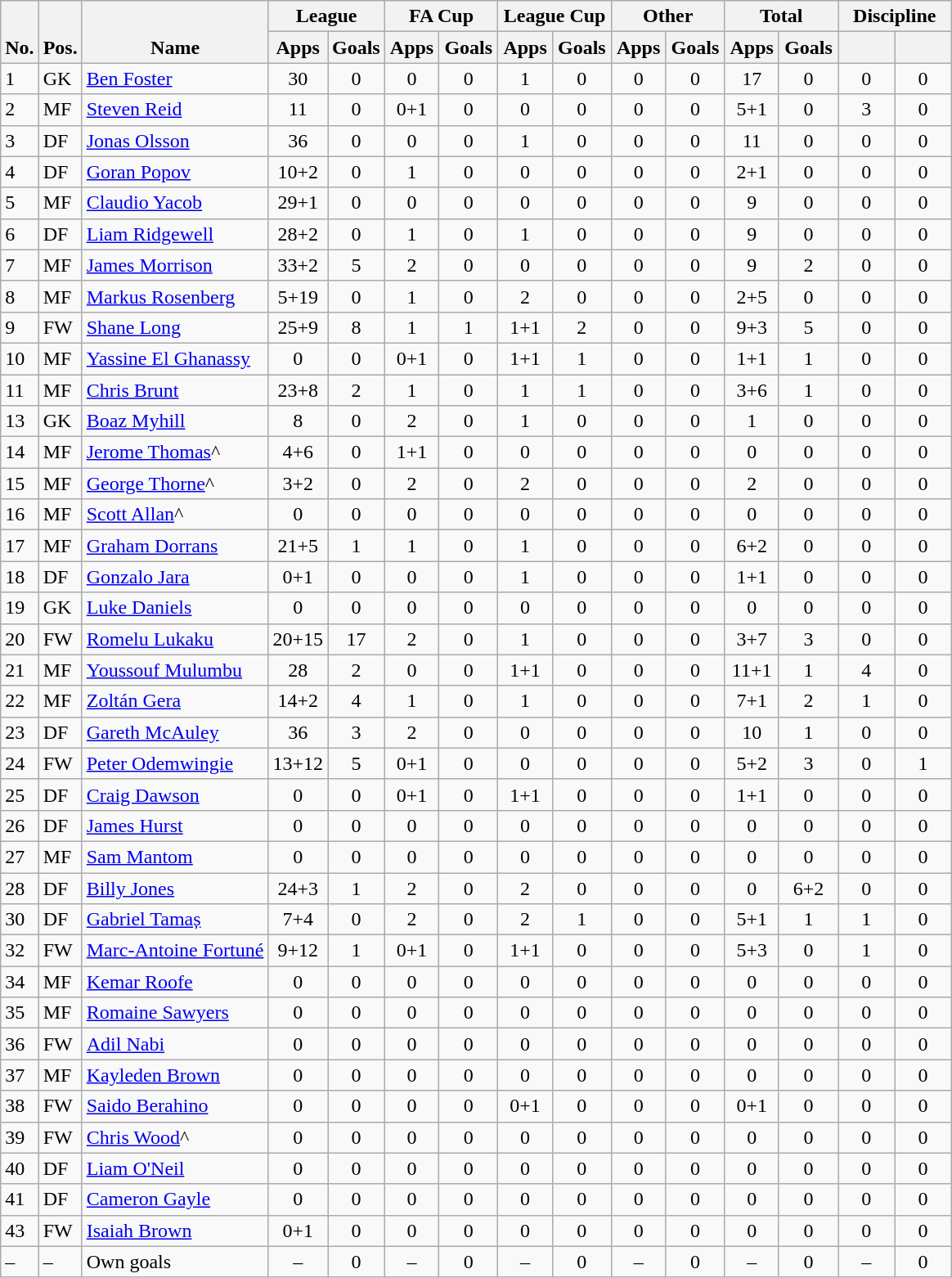<table class="wikitable" style="text-align:center">
<tr>
<th rowspan="2" valign="bottom">No.</th>
<th rowspan="2" valign="bottom">Pos.</th>
<th rowspan="2" valign="bottom">Name</th>
<th colspan="2" width="85">League</th>
<th colspan="2" width="85">FA Cup</th>
<th colspan="2" width="85">League Cup</th>
<th colspan="2" width="85">Other</th>
<th colspan="2" width="85">Total</th>
<th colspan="2" width="85">Discipline</th>
</tr>
<tr>
<th>Apps</th>
<th>Goals</th>
<th>Apps</th>
<th>Goals</th>
<th>Apps</th>
<th>Goals</th>
<th>Apps</th>
<th>Goals</th>
<th>Apps</th>
<th>Goals</th>
<th></th>
<th></th>
</tr>
<tr>
<td align="left">1</td>
<td align="left">GK</td>
<td align="left"> <a href='#'>Ben Foster</a></td>
<td>30</td>
<td>0</td>
<td>0</td>
<td>0</td>
<td>1</td>
<td>0</td>
<td>0</td>
<td>0</td>
<td>17</td>
<td>0</td>
<td>0</td>
<td 0>0</td>
</tr>
<tr>
<td align="left">2</td>
<td align="left">MF</td>
<td align="left"> <a href='#'>Steven Reid</a></td>
<td>11</td>
<td>0</td>
<td>0+1</td>
<td>0</td>
<td>0</td>
<td>0</td>
<td>0</td>
<td>0</td>
<td>5+1</td>
<td>0</td>
<td>3</td>
<td>0</td>
</tr>
<tr>
<td align="left">3</td>
<td align="left">DF</td>
<td align="left"> <a href='#'>Jonas Olsson</a></td>
<td>36</td>
<td>0</td>
<td>0</td>
<td>0</td>
<td>1</td>
<td>0</td>
<td>0</td>
<td>0</td>
<td>11</td>
<td>0</td>
<td>0</td>
<td 0>0</td>
</tr>
<tr>
<td align="left">4</td>
<td align="left">DF</td>
<td align="left"> <a href='#'>Goran Popov</a></td>
<td>10+2</td>
<td>0</td>
<td>1</td>
<td>0</td>
<td>0</td>
<td>0</td>
<td>0</td>
<td>0</td>
<td>2+1</td>
<td>0</td>
<td>0</td>
<td 0>0</td>
</tr>
<tr>
<td align="left">5</td>
<td align="left">MF</td>
<td align="left"> <a href='#'>Claudio Yacob</a></td>
<td>29+1</td>
<td>0</td>
<td>0</td>
<td>0</td>
<td>0</td>
<td>0</td>
<td>0</td>
<td>0</td>
<td>9</td>
<td>0</td>
<td>0</td>
<td 2>0</td>
</tr>
<tr>
<td align="left">6</td>
<td align="left">DF</td>
<td align="left"> <a href='#'>Liam Ridgewell</a></td>
<td>28+2</td>
<td>0</td>
<td>1</td>
<td>0</td>
<td>1</td>
<td>0</td>
<td>0</td>
<td>0</td>
<td>9</td>
<td>0</td>
<td>0</td>
<td 1>0</td>
</tr>
<tr>
<td align="left">7</td>
<td align="left">MF</td>
<td align="left"> <a href='#'>James Morrison</a></td>
<td>33+2</td>
<td>5</td>
<td>2</td>
<td>0</td>
<td>0</td>
<td>0</td>
<td>0</td>
<td>0</td>
<td>9</td>
<td>2</td>
<td>0</td>
<td 0>0</td>
</tr>
<tr>
<td align="left">8</td>
<td align="left">MF</td>
<td align="left"> <a href='#'>Markus Rosenberg</a></td>
<td>5+19</td>
<td>0</td>
<td>1</td>
<td>0</td>
<td>2</td>
<td>0</td>
<td>0</td>
<td>0</td>
<td>2+5</td>
<td>0</td>
<td>0</td>
<td 0>0</td>
</tr>
<tr>
<td align="left">9</td>
<td align="left">FW</td>
<td align="left"> <a href='#'>Shane Long</a></td>
<td>25+9</td>
<td>8</td>
<td>1</td>
<td>1</td>
<td>1+1</td>
<td>2</td>
<td>0</td>
<td>0</td>
<td>9+3</td>
<td>5</td>
<td>0</td>
<td 1>0</td>
</tr>
<tr>
<td align="left">10</td>
<td align="left">MF</td>
<td align="left"> <a href='#'>Yassine El Ghanassy</a></td>
<td>0</td>
<td>0</td>
<td>0+1</td>
<td>0</td>
<td>1+1</td>
<td>1</td>
<td>0</td>
<td>0</td>
<td>1+1</td>
<td>1</td>
<td>0</td>
<td 0>0</td>
</tr>
<tr>
<td align="left">11</td>
<td align="left">MF</td>
<td align="left"> <a href='#'>Chris Brunt</a></td>
<td>23+8</td>
<td>2</td>
<td>1</td>
<td>0</td>
<td>1</td>
<td>1</td>
<td>0</td>
<td>0</td>
<td>3+6</td>
<td>1</td>
<td>0</td>
<td 0>0</td>
</tr>
<tr>
<td align="left">13</td>
<td align="left">GK</td>
<td align="left"> <a href='#'>Boaz Myhill</a></td>
<td>8</td>
<td>0</td>
<td>2</td>
<td>0</td>
<td>1</td>
<td>0</td>
<td>0</td>
<td>0</td>
<td>1</td>
<td>0</td>
<td>0</td>
<td 0>0</td>
</tr>
<tr>
<td align="left">14</td>
<td align="left">MF</td>
<td align="left"> <a href='#'>Jerome Thomas</a>^</td>
<td>4+6</td>
<td>0</td>
<td>1+1</td>
<td>0</td>
<td>0</td>
<td>0</td>
<td>0</td>
<td>0</td>
<td>0</td>
<td>0</td>
<td>0</td>
<td 0>0</td>
</tr>
<tr>
<td align="left">15</td>
<td align="left">MF</td>
<td align="left"> <a href='#'>George Thorne</a>^</td>
<td>3+2</td>
<td>0</td>
<td>2</td>
<td>0</td>
<td>2</td>
<td>0</td>
<td>0</td>
<td>0</td>
<td>2</td>
<td>0</td>
<td>0</td>
<td 0>0</td>
</tr>
<tr>
<td align="left">16</td>
<td align="left">MF</td>
<td align="left"> <a href='#'>Scott Allan</a>^</td>
<td>0</td>
<td>0</td>
<td>0</td>
<td>0</td>
<td>0</td>
<td>0</td>
<td>0</td>
<td>0</td>
<td>0</td>
<td>0</td>
<td>0</td>
<td 0>0</td>
</tr>
<tr>
<td align="left">17</td>
<td align="left">MF</td>
<td align="left"> <a href='#'>Graham Dorrans</a></td>
<td>21+5</td>
<td>1</td>
<td>1</td>
<td>0</td>
<td>1</td>
<td>0</td>
<td>0</td>
<td>0</td>
<td>6+2</td>
<td>0</td>
<td>0</td>
<td 0>0</td>
</tr>
<tr>
<td align="left">18</td>
<td align="left">DF</td>
<td align="left"> <a href='#'>Gonzalo Jara</a></td>
<td>0+1</td>
<td>0</td>
<td>0</td>
<td>0</td>
<td>1</td>
<td>0</td>
<td>0</td>
<td>0</td>
<td>1+1</td>
<td>0</td>
<td>0</td>
<td 0>0</td>
</tr>
<tr>
<td align="left">19</td>
<td align="left">GK</td>
<td align="left"> <a href='#'>Luke Daniels</a></td>
<td>0</td>
<td>0</td>
<td>0</td>
<td>0</td>
<td>0</td>
<td>0</td>
<td>0</td>
<td>0</td>
<td>0</td>
<td>0</td>
<td>0</td>
<td 0>0</td>
</tr>
<tr>
<td align="left">20</td>
<td align="left">FW</td>
<td align="left"> <a href='#'>Romelu Lukaku</a></td>
<td>20+15</td>
<td>17</td>
<td>2</td>
<td>0</td>
<td>1</td>
<td>0</td>
<td>0</td>
<td>0</td>
<td>3+7</td>
<td>3</td>
<td>0</td>
<td 0>0</td>
</tr>
<tr>
<td align="left">21</td>
<td align="left">MF</td>
<td align="left"> <a href='#'>Youssouf Mulumbu</a></td>
<td>28</td>
<td>2</td>
<td>0</td>
<td>0</td>
<td>1+1</td>
<td>0</td>
<td>0</td>
<td>0</td>
<td>11+1</td>
<td>1</td>
<td>4</td>
<td>0</td>
</tr>
<tr>
<td align="left">22</td>
<td align="left">MF</td>
<td align="left"> <a href='#'>Zoltán Gera</a></td>
<td>14+2</td>
<td>4</td>
<td>1</td>
<td>0</td>
<td>1</td>
<td>0</td>
<td>0</td>
<td>0</td>
<td>7+1</td>
<td>2</td>
<td>1</td>
<td>0</td>
</tr>
<tr>
<td align="left">23</td>
<td align="left">DF</td>
<td align="left"> <a href='#'>Gareth McAuley</a></td>
<td>36</td>
<td>3</td>
<td>2</td>
<td>0</td>
<td>0</td>
<td>0</td>
<td>0</td>
<td>0</td>
<td>10</td>
<td>1</td>
<td>0</td>
<td 0>0</td>
</tr>
<tr>
<td align="left">24</td>
<td align="left">FW</td>
<td align="left"> <a href='#'>Peter Odemwingie</a></td>
<td>13+12</td>
<td>5</td>
<td>0+1</td>
<td>0</td>
<td>0</td>
<td>0</td>
<td>0</td>
<td>0</td>
<td>5+2</td>
<td>3</td>
<td>0</td>
<td 0>1</td>
</tr>
<tr>
<td align="left">25</td>
<td align="left">DF</td>
<td align="left"> <a href='#'>Craig Dawson</a></td>
<td>0</td>
<td>0</td>
<td>0+1</td>
<td>0</td>
<td>1+1</td>
<td>0</td>
<td>0</td>
<td>0</td>
<td>1+1</td>
<td>0</td>
<td>0</td>
<td 0>0</td>
</tr>
<tr>
<td align="left">26</td>
<td align="left">DF</td>
<td align="left"> <a href='#'>James Hurst</a></td>
<td>0</td>
<td>0</td>
<td>0</td>
<td>0</td>
<td>0</td>
<td>0</td>
<td>0</td>
<td>0</td>
<td>0</td>
<td>0</td>
<td>0</td>
<td 0>0</td>
</tr>
<tr>
<td align="left">27</td>
<td align="left">MF</td>
<td align="left"> <a href='#'>Sam Mantom</a></td>
<td>0</td>
<td>0</td>
<td>0</td>
<td>0</td>
<td>0</td>
<td>0</td>
<td>0</td>
<td>0</td>
<td>0</td>
<td>0</td>
<td>0</td>
<td 0>0</td>
</tr>
<tr>
<td align="left">28</td>
<td align="left">DF</td>
<td align="left"> <a href='#'>Billy Jones</a></td>
<td>24+3</td>
<td>1</td>
<td>2</td>
<td>0</td>
<td>2</td>
<td>0</td>
<td>0</td>
<td>0</td>
<td>0</td>
<td>6+2</td>
<td>0</td>
<td 1>0</td>
</tr>
<tr>
<td align="left">30</td>
<td align="left">DF</td>
<td align="left"> <a href='#'>Gabriel Tamaș</a></td>
<td>7+4</td>
<td>0</td>
<td>2</td>
<td>0</td>
<td>2</td>
<td>1</td>
<td>0</td>
<td>0</td>
<td>5+1</td>
<td>1</td>
<td>1</td>
<td 3>0</td>
</tr>
<tr>
<td align="left">32</td>
<td align="left">FW</td>
<td align="left"> <a href='#'>Marc-Antoine Fortuné</a></td>
<td>9+12</td>
<td>1</td>
<td>0+1</td>
<td>0</td>
<td>1+1</td>
<td>0</td>
<td>0</td>
<td>0</td>
<td>5+3</td>
<td>0</td>
<td>1</td>
<td 2>0</td>
</tr>
<tr>
<td align="left">34</td>
<td align="left">MF</td>
<td align="left"> <a href='#'>Kemar Roofe</a></td>
<td>0</td>
<td>0</td>
<td>0</td>
<td>0</td>
<td>0</td>
<td>0</td>
<td>0</td>
<td>0</td>
<td>0</td>
<td>0</td>
<td>0</td>
<td 0>0</td>
</tr>
<tr>
<td align="left">35</td>
<td align="left">MF</td>
<td align="left"> <a href='#'>Romaine Sawyers</a></td>
<td>0</td>
<td>0</td>
<td>0</td>
<td>0</td>
<td>0</td>
<td>0</td>
<td>0</td>
<td>0</td>
<td>0</td>
<td>0</td>
<td>0</td>
<td 0>0</td>
</tr>
<tr>
<td align="left">36</td>
<td align="left">FW</td>
<td align="left"> <a href='#'>Adil Nabi</a></td>
<td>0</td>
<td>0</td>
<td>0</td>
<td>0</td>
<td>0</td>
<td>0</td>
<td>0</td>
<td>0</td>
<td>0</td>
<td>0</td>
<td>0</td>
<td 0>0</td>
</tr>
<tr>
<td align="left">37</td>
<td align="left">MF</td>
<td align="left"> <a href='#'>Kayleden Brown</a></td>
<td>0</td>
<td>0</td>
<td>0</td>
<td>0</td>
<td>0</td>
<td>0</td>
<td>0</td>
<td>0</td>
<td>0</td>
<td>0</td>
<td>0</td>
<td 0>0</td>
</tr>
<tr>
<td align="left">38</td>
<td align="left">FW</td>
<td align="left"> <a href='#'>Saido Berahino</a></td>
<td>0</td>
<td>0</td>
<td>0</td>
<td>0</td>
<td>0+1</td>
<td>0</td>
<td>0</td>
<td>0</td>
<td>0+1</td>
<td>0</td>
<td>0</td>
<td 0>0</td>
</tr>
<tr>
<td align="left">39</td>
<td align="left">FW</td>
<td align="left"> <a href='#'>Chris Wood</a>^</td>
<td>0</td>
<td>0</td>
<td>0</td>
<td>0</td>
<td>0</td>
<td>0</td>
<td>0</td>
<td>0</td>
<td>0</td>
<td>0</td>
<td>0</td>
<td 0>0</td>
</tr>
<tr>
<td align="left">40</td>
<td align="left">DF</td>
<td align="left"> <a href='#'>Liam O'Neil</a></td>
<td>0</td>
<td>0</td>
<td>0</td>
<td>0</td>
<td>0</td>
<td>0</td>
<td>0</td>
<td>0</td>
<td>0</td>
<td>0</td>
<td>0</td>
<td 0>0</td>
</tr>
<tr>
<td align="left">41</td>
<td align="left">DF</td>
<td align="left"> <a href='#'>Cameron Gayle</a></td>
<td>0</td>
<td>0</td>
<td>0</td>
<td>0</td>
<td>0</td>
<td>0</td>
<td>0</td>
<td>0</td>
<td>0</td>
<td>0</td>
<td>0</td>
<td 0>0</td>
</tr>
<tr>
<td align="left">43</td>
<td align="left">FW</td>
<td align="left"> <a href='#'>Isaiah Brown</a></td>
<td>0+1</td>
<td>0</td>
<td>0</td>
<td>0</td>
<td>0</td>
<td>0</td>
<td>0</td>
<td>0</td>
<td>0</td>
<td>0</td>
<td>0</td>
<td 0>0</td>
</tr>
<tr>
<td align="left">–</td>
<td align="left">–</td>
<td align="left">Own goals</td>
<td>–</td>
<td>0</td>
<td>–</td>
<td>0</td>
<td>–</td>
<td>0</td>
<td>–</td>
<td>0</td>
<td>–</td>
<td>0</td>
<td>–</td>
<td 0>0</td>
</tr>
</table>
